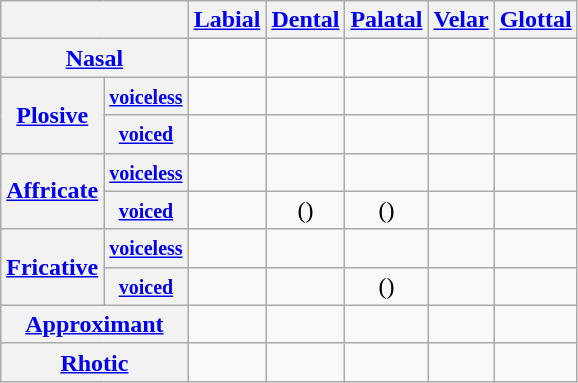<table class="wikitable" style="text-align: center;">
<tr>
<th colspan=2></th>
<th><a href='#'>Labial</a></th>
<th><a href='#'>Dental</a></th>
<th><a href='#'>Palatal</a></th>
<th><a href='#'>Velar</a></th>
<th><a href='#'>Glottal</a></th>
</tr>
<tr>
<th colspan=2><a href='#'>Nasal</a></th>
<td></td>
<td></td>
<td></td>
<td></td>
<td></td>
</tr>
<tr>
<th rowspan=2><a href='#'>Plosive</a></th>
<th><small><a href='#'>voiceless</a></small></th>
<td></td>
<td></td>
<td></td>
<td></td>
<td></td>
</tr>
<tr>
<th><small><a href='#'>voiced</a></small></th>
<td></td>
<td></td>
<td></td>
<td></td>
<td></td>
</tr>
<tr>
<th rowspan=2><a href='#'>Affricate</a></th>
<th><small><a href='#'>voiceless</a></small></th>
<td></td>
<td></td>
<td></td>
<td></td>
<td></td>
</tr>
<tr>
<th><small><a href='#'>voiced</a></small></th>
<td></td>
<td>()</td>
<td>()</td>
<td></td>
<td></td>
</tr>
<tr>
<th rowspan=2><a href='#'>Fricative</a></th>
<th><small><a href='#'>voiceless</a></small></th>
<td></td>
<td></td>
<td></td>
<td></td>
<td></td>
</tr>
<tr>
<th><small><a href='#'>voiced</a></small></th>
<td></td>
<td></td>
<td>()</td>
<td></td>
<td></td>
</tr>
<tr>
<th colspan=2><a href='#'>Approximant</a></th>
<td></td>
<td></td>
<td></td>
<td></td>
<td></td>
</tr>
<tr>
<th colspan=2><a href='#'>Rhotic</a></th>
<td></td>
<td></td>
<td></td>
<td></td>
<td></td>
</tr>
</table>
